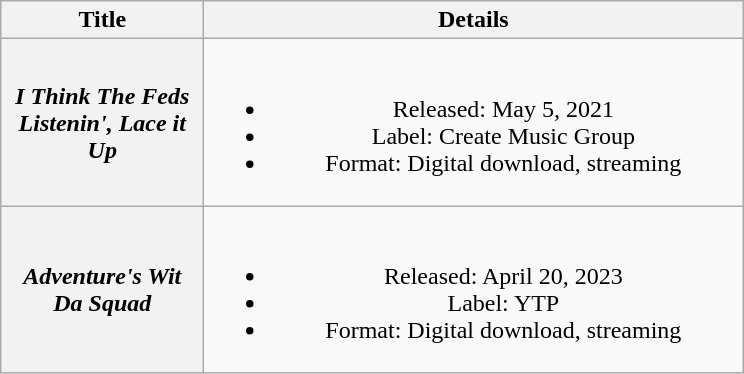<table class="wikitable plainrowheaders" style="text-align:center;">
<tr>
<th scope="col" rowspan="1" style="width:8em;">Title</th>
<th scope="col" rowspan="1" style="width:22em;">Details</th>
</tr>
<tr>
<th scope="row"><em>I Think The Feds Listenin', Lace it Up</em><br></th>
<td><br><ul><li>Released: May 5, 2021</li><li>Label: Create Music Group</li><li>Format: Digital download, streaming</li></ul></td>
</tr>
<tr>
<th scope="row"><em>Adventure's Wit Da Squad</em><br></th>
<td><br><ul><li>Released: April 20, 2023</li><li>Label: YTP</li><li>Format: Digital download, streaming</li></ul></td>
</tr>
</table>
